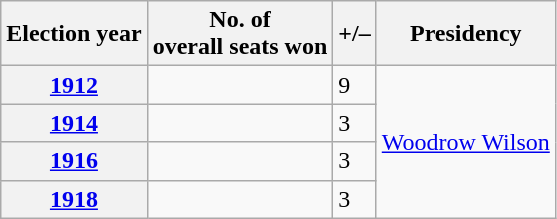<table class=wikitable>
<tr>
<th>Election year</th>
<th>No. of<br>overall seats won</th>
<th>+/–</th>
<th>Presidency</th>
</tr>
<tr>
<th><a href='#'>1912</a></th>
<td></td>
<td> 9</td>
<td rowspan="4"><a href='#'>Woodrow Wilson</a></td>
</tr>
<tr>
<th><a href='#'>1914</a></th>
<td></td>
<td> 3</td>
</tr>
<tr>
<th><a href='#'>1916</a></th>
<td></td>
<td> 3</td>
</tr>
<tr>
<th><a href='#'>1918</a></th>
<td></td>
<td> 3</td>
</tr>
</table>
